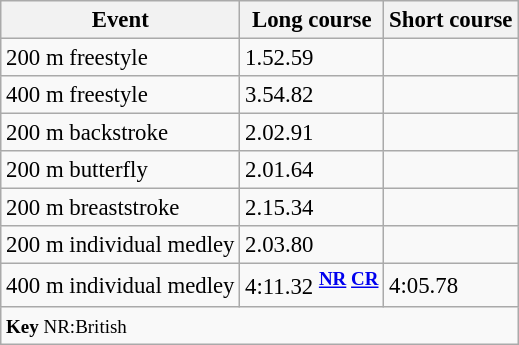<table class="wikitable" style="font-size:95%">
<tr>
<th>Event</th>
<th>Long course</th>
<th>Short course</th>
</tr>
<tr>
<td>200 m freestyle</td>
<td>1.52.59</td>
<td></td>
</tr>
<tr>
<td>400 m freestyle</td>
<td>3.54.82</td>
<td></td>
</tr>
<tr>
<td>200 m backstroke</td>
<td>2.02.91</td>
<td></td>
</tr>
<tr>
<td>200 m butterfly</td>
<td>2.01.64</td>
<td></td>
</tr>
<tr>
<td>200 m breaststroke</td>
<td>2.15.34</td>
<td></td>
</tr>
<tr>
<td>200 m individual medley</td>
<td>2.03.80</td>
<td></td>
</tr>
<tr>
<td>400 m individual medley</td>
<td>4:11.32 <sup><strong><a href='#'>NR</a> <a href='#'>CR</a></strong></sup></td>
<td>4:05.78</td>
</tr>
<tr>
<td colspan="3"><small><strong>Key</strong> NR:British</small></td>
</tr>
</table>
